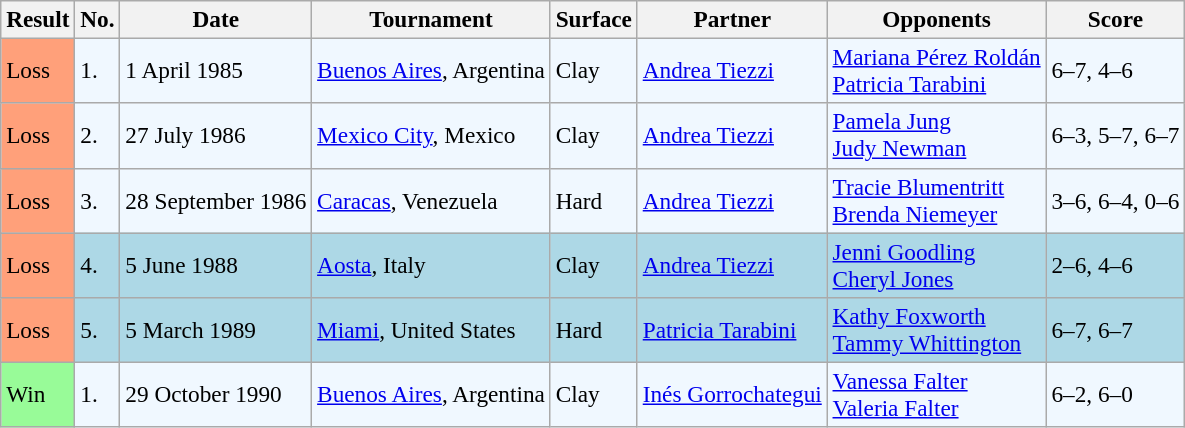<table class="sortable wikitable" style=font-size:97%>
<tr>
<th>Result</th>
<th>No.</th>
<th>Date</th>
<th>Tournament</th>
<th>Surface</th>
<th>Partner</th>
<th>Opponents</th>
<th>Score</th>
</tr>
<tr style="background:#f0f8ff;">
<td style="background:#ffa07a;">Loss</td>
<td>1.</td>
<td>1 April 1985</td>
<td><a href='#'>Buenos Aires</a>, Argentina</td>
<td>Clay</td>
<td> <a href='#'>Andrea Tiezzi</a></td>
<td> <a href='#'>Mariana Pérez Roldán</a> <br>  <a href='#'>Patricia Tarabini</a></td>
<td>6–7, 4–6</td>
</tr>
<tr style="background:#f0f8ff;">
<td style="background:#ffa07a;">Loss</td>
<td>2.</td>
<td>27 July 1986</td>
<td><a href='#'>Mexico City</a>, Mexico</td>
<td>Clay</td>
<td> <a href='#'>Andrea Tiezzi</a></td>
<td> <a href='#'>Pamela Jung</a> <br>  <a href='#'>Judy Newman</a></td>
<td>6–3, 5–7, 6–7</td>
</tr>
<tr style="background:#f0f8ff;">
<td style="background:#ffa07a;">Loss</td>
<td>3.</td>
<td>28 September 1986</td>
<td><a href='#'>Caracas</a>, Venezuela</td>
<td>Hard</td>
<td> <a href='#'>Andrea Tiezzi</a></td>
<td> <a href='#'>Tracie Blumentritt</a> <br>  <a href='#'>Brenda Niemeyer</a></td>
<td>3–6, 6–4, 0–6</td>
</tr>
<tr style="background:lightblue;">
<td style="background:#ffa07a;">Loss</td>
<td>4.</td>
<td>5 June 1988</td>
<td><a href='#'>Aosta</a>, Italy</td>
<td>Clay</td>
<td> <a href='#'>Andrea Tiezzi</a></td>
<td> <a href='#'>Jenni Goodling</a> <br>  <a href='#'>Cheryl Jones</a></td>
<td>2–6, 4–6</td>
</tr>
<tr style="background:lightblue;">
<td style="background:#ffa07a;">Loss</td>
<td>5.</td>
<td>5 March 1989</td>
<td><a href='#'>Miami</a>, United States</td>
<td>Hard</td>
<td> <a href='#'>Patricia Tarabini</a></td>
<td> <a href='#'>Kathy Foxworth</a> <br>  <a href='#'>Tammy Whittington</a></td>
<td>6–7, 6–7</td>
</tr>
<tr style="background:#f0f8ff;">
<td style="background:#98fb98;">Win</td>
<td>1.</td>
<td>29 October 1990</td>
<td><a href='#'>Buenos Aires</a>, Argentina</td>
<td>Clay</td>
<td> <a href='#'>Inés Gorrochategui</a></td>
<td> <a href='#'>Vanessa Falter</a> <br>  <a href='#'>Valeria Falter</a></td>
<td>6–2, 6–0</td>
</tr>
</table>
